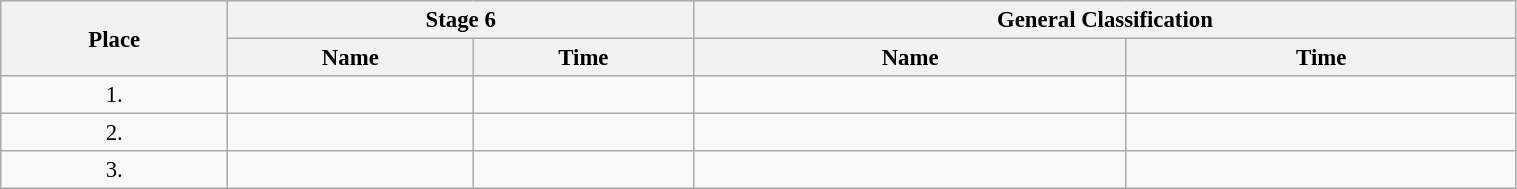<table class="wikitable"  style="font-size:95%; width:80%;">
<tr>
<th rowspan="2">Place</th>
<th colspan="2">Stage 6</th>
<th colspan="2">General Classification</th>
</tr>
<tr>
<th>Name</th>
<th>Time</th>
<th>Name</th>
<th>Time</th>
</tr>
<tr>
<td style="text-align:center;">1.</td>
<td></td>
<td></td>
<td></td>
<td></td>
</tr>
<tr>
<td style="text-align:center;">2.</td>
<td></td>
<td></td>
<td></td>
<td></td>
</tr>
<tr>
<td style="text-align:center;">3.</td>
<td></td>
<td></td>
<td></td>
<td></td>
</tr>
</table>
